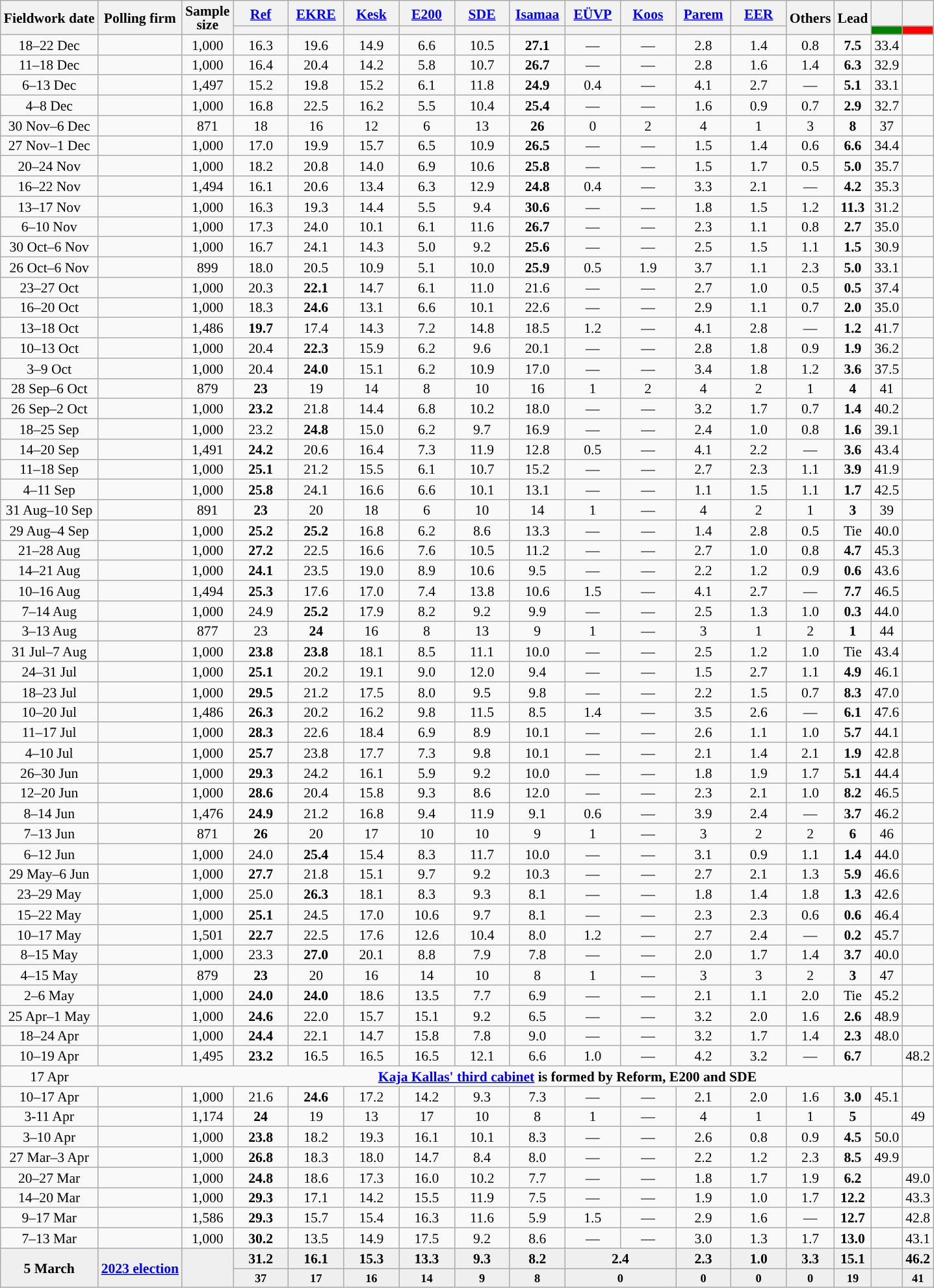<table class="wikitable sortable mw-datatable" style="text-align:center;font-size:90%;line-height:14px;">
<tr>
<th rowspan="2">Fieldwork date</th>
<th rowspan="2">Polling firm</th>
<th rowspan="2" data-sort-type="number">Sample<br>size</th>
<th class="unsortable" style="width:50px;"><a href='#'>Ref</a></th>
<th class="unsortable" style="width:50px;"><a href='#'>EKRE</a></th>
<th class="unsortable" style="width:50px;"><a href='#'>Kesk</a></th>
<th class="unsortable" style="width:50px;"><a href='#'>E200</a></th>
<th class="unsortable" style="width:50px;"><a href='#'>SDE</a></th>
<th class="unsortable" style="width:50px;"><a href='#'>Isamaa</a></th>
<th class="unsortable" style="width:50px;"><a href='#'>EÜVP</a></th>
<th class="unsortable" style="width:50px;"><a href='#'>Koos</a></th>
<th class="unsortable" style="width:50px;"><a href='#'>Parem</a></th>
<th class="unsortable" style="width:50px;"><a href='#'>EER</a></th>
<th rowspan="2" class="unsortable">Others</th>
<th rowspan="2" data-sort-type="number">Lead</th>
<th class="unsortable" style="width:20px;"></th>
<th class="unsortable" style="width:20px;"></th>
</tr>
<tr style="text-align:center;">
<th data-sort-type="number" style="background:"></th>
<th data-sort-type="number" style="background:"></th>
<th data-sort-type="number" style="background:"></th>
<th data-sort-type="number" style="background:"></th>
<th data-sort-type="number" style="background:"></th>
<th data-sort-type="number" style="background:"></th>
<th data-sort-type="number" style="background:"></th>
<th data-sort-type="number" style="background:"></th>
<th data-sort-type="number" style="background:"></th>
<th data-sort-type="number" style="background:"></th>
<th data-sort-type="number" style="background:Green;"></th>
<th data-sort-type="number" style="background:Red;"></th>
</tr>
<tr>
<td>18–22 Dec</td>
<td></td>
<td>1,000</td>
<td>16.3</td>
<td>19.6</td>
<td>14.9</td>
<td>6.6</td>
<td>10.5</td>
<td><strong>27.1</strong></td>
<td>—</td>
<td>—</td>
<td>2.8</td>
<td>1.4</td>
<td>0.8</td>
<td style="background:"><strong>7.5</strong></td>
<td>33.4</td>
<td></td>
</tr>
<tr>
<td>11–18 Dec</td>
<td></td>
<td>1,000</td>
<td>16.4</td>
<td>20.4</td>
<td>14.2</td>
<td>5.8</td>
<td>10.7</td>
<td><strong>26.7</strong></td>
<td>—</td>
<td>—</td>
<td>2.8</td>
<td>1.6</td>
<td>1.4</td>
<td style="background:"><strong>6.3</strong></td>
<td>32.9</td>
<td></td>
</tr>
<tr>
<td>6–13 Dec</td>
<td></td>
<td>1,497</td>
<td>15.2</td>
<td>19.8</td>
<td>15.2</td>
<td>6.1</td>
<td>11.8</td>
<td><strong>24.9</strong></td>
<td>0.4</td>
<td>—</td>
<td>4.1</td>
<td>2.7</td>
<td>—</td>
<td style="background:"><strong>5.1</strong></td>
<td>33.1</td>
<td></td>
</tr>
<tr>
<td>4–8 Dec</td>
<td></td>
<td>1,000</td>
<td>16.8</td>
<td>22.5</td>
<td>16.2</td>
<td>5.5</td>
<td>10.4</td>
<td><strong>25.4</strong></td>
<td>—</td>
<td>—</td>
<td>1.6</td>
<td>0.9</td>
<td>0.7</td>
<td style="background:"><strong>2.9</strong></td>
<td>32.7</td>
<td></td>
</tr>
<tr>
<td>30 Nov–6 Dec</td>
<td></td>
<td>871</td>
<td>18</td>
<td>16</td>
<td>12</td>
<td>6</td>
<td>13</td>
<td><strong>26</strong></td>
<td>0</td>
<td>2</td>
<td>4</td>
<td>1</td>
<td>3</td>
<td style="background:"><strong>8</strong></td>
<td>37</td>
<td></td>
</tr>
<tr>
<td>27 Nov–1 Dec</td>
<td></td>
<td>1,000</td>
<td>17.0</td>
<td>19.9</td>
<td>15.7</td>
<td>6.5</td>
<td>10.9</td>
<td><strong>26.5</strong></td>
<td>—</td>
<td>—</td>
<td>1.5</td>
<td>1.4</td>
<td>0.6</td>
<td style="background:"><strong>6.6</strong></td>
<td>34.4</td>
<td></td>
</tr>
<tr>
<td>20–24 Nov</td>
<td></td>
<td>1,000</td>
<td>18.2</td>
<td>20.8</td>
<td>14.0</td>
<td>6.9</td>
<td>10.6</td>
<td><strong>25.8</strong></td>
<td>—</td>
<td>—</td>
<td>1.5</td>
<td>1.7</td>
<td>0.5</td>
<td style="background:"><strong>5.0</strong></td>
<td>35.7</td>
<td></td>
</tr>
<tr>
<td>16–22 Nov</td>
<td></td>
<td>1,494</td>
<td>16.1</td>
<td>20.6</td>
<td>13.4</td>
<td>6.3</td>
<td>12.9</td>
<td><strong>24.8</strong></td>
<td>0.4</td>
<td>—</td>
<td>3.3</td>
<td>2.1</td>
<td>—</td>
<td style="background:"><strong>4.2</strong></td>
<td>35.3</td>
<td></td>
</tr>
<tr>
<td>13–17 Nov</td>
<td></td>
<td>1,000</td>
<td>16.3</td>
<td>19.3</td>
<td>14.4</td>
<td>5.5</td>
<td>9.4</td>
<td><strong>30.6</strong></td>
<td>—</td>
<td>—</td>
<td>1.8</td>
<td>1.5</td>
<td>1.2</td>
<td style="background:"><strong>11.3</strong></td>
<td>31.2</td>
<td></td>
</tr>
<tr>
<td>6–10 Nov</td>
<td></td>
<td>1,000</td>
<td>17.3</td>
<td>24.0</td>
<td>10.1</td>
<td>6.1</td>
<td>11.6</td>
<td><strong>26.7</strong></td>
<td>—</td>
<td>—</td>
<td>2.3</td>
<td>1.1</td>
<td>0.8</td>
<td style="background:"><strong>2.7</strong></td>
<td>35.0</td>
<td></td>
</tr>
<tr>
<td>30 Oct–6 Nov</td>
<td></td>
<td>1,000</td>
<td>16.7</td>
<td>24.1</td>
<td>14.3</td>
<td>5.0</td>
<td>9.2</td>
<td><strong>25.6</strong></td>
<td>—</td>
<td>—</td>
<td>2.5</td>
<td>1.5</td>
<td>1.1</td>
<td style="background:"><strong>1.5</strong></td>
<td>30.9</td>
<td></td>
</tr>
<tr>
<td>26 Oct–6 Nov</td>
<td></td>
<td>899</td>
<td>18.0</td>
<td>20.5</td>
<td>10.9</td>
<td>5.1</td>
<td>10.0</td>
<td><strong>25.9</strong></td>
<td>0.5</td>
<td>1.9</td>
<td>3.7</td>
<td>1.1</td>
<td>2.3</td>
<td style="background:"><strong>5.0</strong></td>
<td>33.1</td>
<td></td>
</tr>
<tr>
<td>23–27 Oct</td>
<td></td>
<td>1,000</td>
<td>20.3</td>
<td><strong>22.1</strong></td>
<td>14.7</td>
<td>6.1</td>
<td>11.0</td>
<td>21.6</td>
<td>—</td>
<td>—</td>
<td>2.7</td>
<td>1.0</td>
<td>0.5</td>
<td style="background:"><strong>0.5</strong></td>
<td>37.4</td>
<td></td>
</tr>
<tr>
<td>16–20 Oct</td>
<td></td>
<td>1,000</td>
<td>18.3</td>
<td><strong>24.6</strong></td>
<td>13.1</td>
<td>6.6</td>
<td>10.1</td>
<td>22.6</td>
<td>—</td>
<td>—</td>
<td>2.9</td>
<td>1.1</td>
<td>0.7</td>
<td style="background:"><strong>2.0</strong></td>
<td>35.0</td>
<td></td>
</tr>
<tr>
<td>13–18 Oct</td>
<td></td>
<td>1,486</td>
<td><strong>19.7</strong></td>
<td>17.4</td>
<td>14.3</td>
<td>7.2</td>
<td>14.8</td>
<td>18.5</td>
<td>1.2</td>
<td>—</td>
<td>4.1</td>
<td>2.8</td>
<td>—</td>
<td style="background:"><strong>1.2</strong></td>
<td>41.7</td>
<td></td>
</tr>
<tr>
<td>10–13 Oct</td>
<td></td>
<td>1,000</td>
<td>20.4</td>
<td><strong>22.3</strong></td>
<td>15.9</td>
<td>6.2</td>
<td>9.6</td>
<td>20.1</td>
<td>—</td>
<td>—</td>
<td>2.8</td>
<td>1.8</td>
<td>0.9</td>
<td style="background:"><strong>1.9</strong></td>
<td>36.2</td>
<td></td>
</tr>
<tr>
<td>3–9 Oct</td>
<td></td>
<td>1,000</td>
<td>20.4</td>
<td><strong>24.0</strong></td>
<td>15.1</td>
<td>6.2</td>
<td>10.9</td>
<td>17.0</td>
<td>—</td>
<td>—</td>
<td>3.4</td>
<td>1.8</td>
<td>1.2</td>
<td style="background:"><strong>3.6</strong></td>
<td>37.5</td>
<td></td>
</tr>
<tr>
<td>28 Sep–6 Oct</td>
<td></td>
<td>879</td>
<td><strong>23</strong></td>
<td>19</td>
<td>14</td>
<td>8</td>
<td>10</td>
<td>16</td>
<td>1</td>
<td>2</td>
<td>4</td>
<td>2</td>
<td>1</td>
<td style="background:"><strong>4</strong></td>
<td>41</td>
<td></td>
</tr>
<tr>
<td>26 Sep–2 Oct</td>
<td></td>
<td>1,000</td>
<td><strong>23.2</strong></td>
<td>21.8</td>
<td>14.4</td>
<td>6.8</td>
<td>10.2</td>
<td>18.0</td>
<td>—</td>
<td>—</td>
<td>3.2</td>
<td>1.7</td>
<td>0.7</td>
<td style="background:"><strong>1.4</strong></td>
<td>40.2</td>
<td></td>
</tr>
<tr>
<td>18–25 Sep</td>
<td></td>
<td>1,000</td>
<td>23.2</td>
<td><strong>24.8</strong></td>
<td>15.0</td>
<td>6.2</td>
<td>9.7</td>
<td>16.9</td>
<td>—</td>
<td>—</td>
<td>2.4</td>
<td>1.0</td>
<td>0.8</td>
<td style="background:"><strong>1.6</strong></td>
<td>39.1</td>
<td></td>
</tr>
<tr>
<td>14–20 Sep</td>
<td></td>
<td>1,491</td>
<td><strong>24.2</strong></td>
<td>20.6</td>
<td>16.4</td>
<td>7.3</td>
<td>11.9</td>
<td>12.8</td>
<td>0.5</td>
<td>—</td>
<td>4.1</td>
<td>2.2</td>
<td>—</td>
<td style="background:"><strong>3.6</strong></td>
<td>43.4</td>
<td></td>
</tr>
<tr>
<td>11–18 Sep</td>
<td></td>
<td>1,000</td>
<td><strong>25.1</strong></td>
<td>21.2</td>
<td>15.5</td>
<td>6.1</td>
<td>10.7</td>
<td>15.2</td>
<td>—</td>
<td>—</td>
<td>2.7</td>
<td>2.3</td>
<td>1.1</td>
<td style="background:"><strong>3.9</strong></td>
<td>41.9</td>
<td></td>
</tr>
<tr>
<td>4–11 Sep</td>
<td></td>
<td>1,000</td>
<td><strong>25.8</strong></td>
<td>24.1</td>
<td>16.6</td>
<td>6.6</td>
<td>10.1</td>
<td>13.1</td>
<td>—</td>
<td>—</td>
<td>1.1</td>
<td>1.5</td>
<td>1.1</td>
<td style="background:"><strong>1.7</strong></td>
<td>42.5</td>
<td></td>
</tr>
<tr>
<td>31 Aug–10 Sep</td>
<td></td>
<td>891</td>
<td><strong>23</strong></td>
<td>20</td>
<td>18</td>
<td>6</td>
<td>10</td>
<td>14</td>
<td>1</td>
<td>—</td>
<td>4</td>
<td>2</td>
<td>1</td>
<td style="background:"><strong>3</strong></td>
<td>39</td>
<td></td>
</tr>
<tr>
<td>29 Aug–4 Sep</td>
<td></td>
<td>1,000</td>
<td><strong>25.2</strong></td>
<td><strong>25.2</strong></td>
<td>16.8</td>
<td>6.2</td>
<td>8.6</td>
<td>13.3</td>
<td>—</td>
<td>—</td>
<td>1.4</td>
<td>2.8</td>
<td>0.5</td>
<td>Tie</td>
<td>40.0</td>
<td></td>
</tr>
<tr>
<td>21–28 Aug</td>
<td></td>
<td>1,000</td>
<td><strong>27.2</strong></td>
<td>22.5</td>
<td>16.6</td>
<td>7.6</td>
<td>10.5</td>
<td>11.2</td>
<td>—</td>
<td>—</td>
<td>2.7</td>
<td>1.0</td>
<td>0.8</td>
<td style="background:"><strong>4.7</strong></td>
<td>45.3</td>
<td></td>
</tr>
<tr>
<td>14–21 Aug</td>
<td></td>
<td>1,000</td>
<td><strong>24.1</strong></td>
<td>23.5</td>
<td>19.0</td>
<td>8.9</td>
<td>10.6</td>
<td>9.5</td>
<td>—</td>
<td>—</td>
<td>2.2</td>
<td>1.2</td>
<td>0.9</td>
<td style="background:"><strong>0.6</strong></td>
<td>43.6</td>
<td></td>
</tr>
<tr>
<td>10–16 Aug</td>
<td></td>
<td>1,494</td>
<td><strong>25.3</strong></td>
<td>17.6</td>
<td>17.0</td>
<td>7.4</td>
<td>13.8</td>
<td>10.6</td>
<td>1.5</td>
<td>—</td>
<td>4.1</td>
<td>2.7</td>
<td>—</td>
<td style="background:"><strong>7.7</strong></td>
<td>46.5</td>
<td></td>
</tr>
<tr>
<td>7–14 Aug</td>
<td></td>
<td>1,000</td>
<td>24.9</td>
<td><strong>25.2</strong></td>
<td>17.9</td>
<td>8.2</td>
<td>9.2</td>
<td>9.9</td>
<td>—</td>
<td>—</td>
<td>2.5</td>
<td>1.3</td>
<td>1.0</td>
<td style="background:"><strong>0.3</strong></td>
<td>44.0</td>
<td></td>
</tr>
<tr>
<td>3–13 Aug</td>
<td></td>
<td>877</td>
<td>23</td>
<td><strong>24</strong></td>
<td>16</td>
<td>8</td>
<td>13</td>
<td>9</td>
<td>1</td>
<td>—</td>
<td>3</td>
<td>1</td>
<td>2</td>
<td style="background:"><strong>1</strong></td>
<td>44</td>
<td></td>
</tr>
<tr>
<td>31 Jul–7 Aug</td>
<td></td>
<td>1,000</td>
<td><strong>23.8</strong></td>
<td><strong>23.8</strong></td>
<td>18.1</td>
<td>8.5</td>
<td>11.1</td>
<td>10.0</td>
<td>—</td>
<td>—</td>
<td>2.5</td>
<td>1.2</td>
<td>1.0</td>
<td>Tie</td>
<td>43.4</td>
<td></td>
</tr>
<tr>
<td>24–31 Jul</td>
<td></td>
<td>1,000</td>
<td><strong>25.1</strong></td>
<td>20.2</td>
<td>19.1</td>
<td>9.0</td>
<td>12.0</td>
<td>9.4</td>
<td>—</td>
<td>—</td>
<td>1.5</td>
<td>2.7</td>
<td>1.1</td>
<td style="background:"><strong>4.9</strong></td>
<td>46.1</td>
<td></td>
</tr>
<tr>
<td>18–23 Jul</td>
<td></td>
<td>1,000</td>
<td><strong>29.5</strong></td>
<td>21.2</td>
<td>17.5</td>
<td>8.0</td>
<td>9.5</td>
<td>9.8</td>
<td>—</td>
<td>—</td>
<td>2.2</td>
<td>1.5</td>
<td>0.7</td>
<td style="background:"><strong>8.3</strong></td>
<td>47.0</td>
<td></td>
</tr>
<tr>
<td>10–20 Jul</td>
<td></td>
<td>1,486</td>
<td><strong>26.3</strong></td>
<td>20.2</td>
<td>16.2</td>
<td>9.8</td>
<td>11.5</td>
<td>8.5</td>
<td>1.4</td>
<td>—</td>
<td>3.5</td>
<td>2.6</td>
<td>—</td>
<td style="background:"><strong>6.1</strong></td>
<td>47.6</td>
<td></td>
</tr>
<tr>
<td>11–17 Jul</td>
<td></td>
<td>1,000</td>
<td><strong>28.3</strong></td>
<td>22.6</td>
<td>18.4</td>
<td>6.9</td>
<td>8.9</td>
<td>10.1</td>
<td>—</td>
<td>—</td>
<td>2.6</td>
<td>1.1</td>
<td>1.0</td>
<td style="background:"><strong>5.7</strong></td>
<td>44.1</td>
<td></td>
</tr>
<tr>
<td>4–10 Jul</td>
<td></td>
<td>1,000</td>
<td><strong>25.7</strong></td>
<td>23.8</td>
<td>17.7</td>
<td>7.3</td>
<td>9.8</td>
<td>10.1</td>
<td>—</td>
<td>—</td>
<td>2.1</td>
<td>1.4</td>
<td>2.1</td>
<td style="background:"><strong>1.9</strong></td>
<td>42.8</td>
<td></td>
</tr>
<tr>
<td>26–30 Jun</td>
<td></td>
<td>1,000</td>
<td><strong>29.3</strong></td>
<td>24.2</td>
<td>16.1</td>
<td>5.9</td>
<td>9.2</td>
<td>10.0</td>
<td>—</td>
<td>—</td>
<td>1.8</td>
<td>1.9</td>
<td>1.7</td>
<td style="background:"><strong>5.1</strong></td>
<td>44.4</td>
<td></td>
</tr>
<tr>
<td>12–20 Jun</td>
<td></td>
<td>1,000</td>
<td><strong>28.6</strong></td>
<td>20.4</td>
<td>15.8</td>
<td>9.3</td>
<td>8.6</td>
<td>12.0</td>
<td>—</td>
<td>—</td>
<td>2.3</td>
<td>2.1</td>
<td>1.0</td>
<td style="background:"><strong>8.2</strong></td>
<td>46.5</td>
<td></td>
</tr>
<tr>
<td>8–14 Jun</td>
<td></td>
<td>1,476</td>
<td><strong>24.9</strong></td>
<td>21.2</td>
<td>16.8</td>
<td>9.4</td>
<td>11.9</td>
<td>9.1</td>
<td>0.6</td>
<td>—</td>
<td>3.9</td>
<td>2.4</td>
<td>—</td>
<td style="background:"><strong>3.7</strong></td>
<td>46.2</td>
<td></td>
</tr>
<tr>
<td>7–13 Jun</td>
<td></td>
<td>871</td>
<td><strong>26</strong></td>
<td>20</td>
<td>17</td>
<td>10</td>
<td>10</td>
<td>9</td>
<td>1</td>
<td>—</td>
<td>3</td>
<td>2</td>
<td>2</td>
<td style="background:"><strong>6</strong></td>
<td>46</td>
<td></td>
</tr>
<tr>
<td>6–12 Jun</td>
<td></td>
<td>1,000</td>
<td>24.0</td>
<td><strong>25.4</strong></td>
<td>15.4</td>
<td>8.3</td>
<td>11.7</td>
<td>10.0</td>
<td>—</td>
<td>—</td>
<td>3.1</td>
<td>0.9</td>
<td>1.1</td>
<td style="background:"><strong>1.4</strong></td>
<td>44.0</td>
<td></td>
</tr>
<tr>
<td>29 May–6 Jun</td>
<td></td>
<td>1,000</td>
<td><strong>27.7</strong></td>
<td>21.8</td>
<td>15.1</td>
<td>9.7</td>
<td>9.2</td>
<td>10.3</td>
<td>—</td>
<td>—</td>
<td>2.7</td>
<td>2.1</td>
<td>1.3</td>
<td style="background:"><strong>5.9</strong></td>
<td>46.6</td>
<td></td>
</tr>
<tr>
<td>23–29 May</td>
<td></td>
<td>1,000</td>
<td>25.0</td>
<td><strong>26.3</strong></td>
<td>18.1</td>
<td>8.3</td>
<td>9.3</td>
<td>8.1</td>
<td>—</td>
<td>—</td>
<td>1.8</td>
<td>1.4</td>
<td>1.8</td>
<td style="background:"><strong>1.3</strong></td>
<td>42.6</td>
<td></td>
</tr>
<tr>
<td>15–22 May</td>
<td></td>
<td>1,000</td>
<td><strong>25.1</strong></td>
<td>24.5</td>
<td>17.0</td>
<td>10.6</td>
<td>9.7</td>
<td>8.1</td>
<td>—</td>
<td>—</td>
<td>2.3</td>
<td>2.3</td>
<td>0.6</td>
<td style="background:"><strong>0.6</strong></td>
<td>46.4</td>
<td></td>
</tr>
<tr>
<td>10–17 May</td>
<td></td>
<td>1,501</td>
<td><strong>22.7</strong></td>
<td>22.5</td>
<td>17.6</td>
<td>12.6</td>
<td>10.4</td>
<td>8.0</td>
<td>1.2</td>
<td>—</td>
<td>2.7</td>
<td>2.4</td>
<td>—</td>
<td style="background:"><strong>0.2</strong></td>
<td>45.7</td>
<td></td>
</tr>
<tr>
<td>8–15 May</td>
<td></td>
<td>1,000</td>
<td>23.3</td>
<td><strong>27.0</strong></td>
<td>20.1</td>
<td>8.8</td>
<td>7.9</td>
<td>7.8</td>
<td>—</td>
<td>—</td>
<td>2.0</td>
<td>1.7</td>
<td>1.4</td>
<td style="background:"><strong>3.7</strong></td>
<td>40.0</td>
<td></td>
</tr>
<tr>
<td>4–15 May</td>
<td></td>
<td>879</td>
<td><strong>23</strong></td>
<td>20</td>
<td>16</td>
<td>14</td>
<td>10</td>
<td>8</td>
<td>1</td>
<td>—</td>
<td>3</td>
<td>3</td>
<td>2</td>
<td style="background:"><strong>3</strong></td>
<td>47</td>
<td></td>
</tr>
<tr>
<td>2–6 May</td>
<td></td>
<td>1,000</td>
<td><strong>24.0</strong></td>
<td><strong>24.0</strong></td>
<td>18.6</td>
<td>13.5</td>
<td>7.7</td>
<td>6.9</td>
<td>—</td>
<td>—</td>
<td>2.1</td>
<td>1.1</td>
<td>2.0</td>
<td>Tie</td>
<td>45.2</td>
<td></td>
</tr>
<tr>
<td>25 Apr–1 May</td>
<td></td>
<td>1,000</td>
<td><strong>24.6</strong></td>
<td>22.0</td>
<td>15.7</td>
<td>15.1</td>
<td>9.2</td>
<td>6.5</td>
<td>—</td>
<td>—</td>
<td>3.2</td>
<td>2.0</td>
<td>1.6</td>
<td style="background:"><strong>2.6</strong></td>
<td>48.9</td>
<td></td>
</tr>
<tr>
<td>18–24 Apr</td>
<td></td>
<td>1,000</td>
<td><strong>24.4</strong></td>
<td>22.1</td>
<td>14.7</td>
<td>15.8</td>
<td>7.8</td>
<td>9.0</td>
<td>—</td>
<td>—</td>
<td>3.2</td>
<td>1.7</td>
<td>1.4</td>
<td style="background:"><strong>2.3</strong></td>
<td>48.0</td>
<td></td>
</tr>
<tr>
<td>10–19 Apr</td>
<td></td>
<td>1,495</td>
<td><strong>23.2</strong></td>
<td>16.5</td>
<td>16.5</td>
<td>16.5</td>
<td>12.1</td>
<td>6.6</td>
<td>1.0</td>
<td>—</td>
<td>4.2</td>
<td>3.2</td>
<td>—</td>
<td style="background:"><strong>6.7</strong></td>
<td></td>
<td>48.2</td>
</tr>
<tr>
<td style="border-right-style:hidden;">17 Apr</td>
<td style="border-right-style:hidden;"></td>
<td style="border-right-style:hidden;"></td>
<td colspan="13"><strong><a href='#'>Kaja Kallas' third cabinet</a> is formed by Reform, E200 and SDE</strong></td>
</tr>
<tr>
<td>10–17 Apr</td>
<td></td>
<td>1,000</td>
<td>21.6</td>
<td><strong>24.6</strong></td>
<td>17.2</td>
<td>14.2</td>
<td>9.3</td>
<td>7.3</td>
<td>—</td>
<td>—</td>
<td>2.1</td>
<td>2.0</td>
<td>1.6</td>
<td style="background:"><strong>3.0</strong></td>
<td>45.1</td>
<td></td>
</tr>
<tr>
<td>3-11 Apr</td>
<td></td>
<td>1,174</td>
<td><strong>24</strong></td>
<td>19</td>
<td>13</td>
<td>17</td>
<td>10</td>
<td>8</td>
<td>1</td>
<td>—</td>
<td>4</td>
<td>1</td>
<td>1</td>
<td style="background:"><strong>5</strong></td>
<td></td>
<td>49</td>
</tr>
<tr>
<td>3–10 Apr</td>
<td></td>
<td>1,000</td>
<td><strong>23.8</strong></td>
<td>18.2</td>
<td>19.3</td>
<td>16.1</td>
<td>10.1</td>
<td>8.3</td>
<td>—</td>
<td>—</td>
<td>2.6</td>
<td>0.8</td>
<td>0.9</td>
<td style="background:"><strong>4.5</strong></td>
<td>50.0</td>
<td></td>
</tr>
<tr>
<td>27 Mar–3 Apr</td>
<td></td>
<td>1,000</td>
<td><strong>26.8</strong></td>
<td>18.3</td>
<td>18.0</td>
<td>14.7</td>
<td>8.4</td>
<td>8.0</td>
<td>—</td>
<td>—</td>
<td>2.2</td>
<td>1.2</td>
<td>2.3</td>
<td style="background:"><strong>8.5</strong></td>
<td>49.9</td>
<td></td>
</tr>
<tr>
<td>20–27 Mar</td>
<td></td>
<td>1,000</td>
<td><strong>24.8</strong></td>
<td>18.6</td>
<td>17.3</td>
<td>16.0</td>
<td>10.2</td>
<td>7.7</td>
<td>—</td>
<td>—</td>
<td>1.8</td>
<td>1.7</td>
<td>1.9</td>
<td style="background:"><strong>6.2</strong></td>
<td></td>
<td>49.0</td>
</tr>
<tr>
<td>14–20 Mar</td>
<td></td>
<td>1,000</td>
<td><strong>29.3</strong></td>
<td>17.1</td>
<td>14.2</td>
<td>15.5</td>
<td>11.9</td>
<td>7.5</td>
<td>—</td>
<td>—</td>
<td>1.9</td>
<td>1.0</td>
<td>1.7</td>
<td style="background:"><strong>12.2</strong></td>
<td></td>
<td>43.3</td>
</tr>
<tr>
<td>9–17 Mar</td>
<td></td>
<td>1,586</td>
<td><strong>29.3</strong></td>
<td>15.7</td>
<td>15.4</td>
<td>16.3</td>
<td>11.6</td>
<td>5.9</td>
<td>1.5</td>
<td>—</td>
<td>2.9</td>
<td>1.6</td>
<td>—</td>
<td style="background:"><strong>12.7</strong></td>
<td></td>
<td>42.8</td>
</tr>
<tr>
<td>7–13 Mar</td>
<td></td>
<td>1,000</td>
<td><strong>30.2</strong></td>
<td>13.5</td>
<td>14.9</td>
<td>17.5</td>
<td>9.2</td>
<td>8.6</td>
<td>—</td>
<td>—</td>
<td>3.0</td>
<td>1.3</td>
<td>1.7</td>
<td style="background:"><strong>13.0</strong></td>
<td></td>
<td>43.1</td>
</tr>
<tr style="background:#EFEFEF; font-weight:bold;">
<td rowspan="2">5 March</td>
<td rowspan="2"><a href='#'>2023 election</a></td>
<td rowspan="2"></td>
<td>31.2</td>
<td>16.1</td>
<td>15.3</td>
<td>13.3</td>
<td>9.3</td>
<td>8.2</td>
<td colspan="2">2.4</td>
<td>2.3</td>
<td>1.0</td>
<td>3.3</td>
<td style="background:">15.1</td>
<td></td>
<td>46.2</td>
</tr>
<tr style="background:#EFEFEF; font-weight:bold;font-size:85%;">
<td>37</td>
<td>17</td>
<td>16</td>
<td>14</td>
<td>9</td>
<td>8</td>
<td colspan="2">0</td>
<td>0</td>
<td>0</td>
<td>0</td>
<td style="background:">19</td>
<td></td>
<td>41</td>
</tr>
</table>
